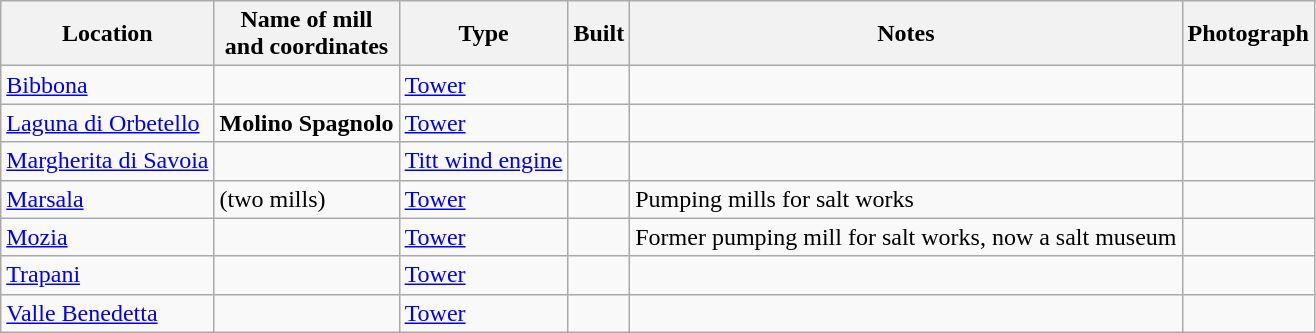<table class="wikitable">
<tr>
<th>Location</th>
<th>Name of mill<br>and coordinates</th>
<th>Type</th>
<th>Built</th>
<th>Notes</th>
<th>Photograph</th>
</tr>
<tr>
<td><a href='#'>Bibbona</a></td>
<td></td>
<td><a href='#'>Tower</a></td>
<td></td>
<td></td>
<td></td>
</tr>
<tr>
<td><a href='#'>Laguna di Orbetello</a></td>
<td><strong>Molino Spagnolo</strong></td>
<td><a href='#'>Tower</a></td>
<td></td>
<td></td>
<td></td>
</tr>
<tr>
<td><a href='#'>Margherita di Savoia</a></td>
<td></td>
<td><a href='#'>Titt wind engine</a></td>
<td></td>
<td></td>
<td></td>
</tr>
<tr>
<td><a href='#'>Marsala</a></td>
<td>(two mills)</td>
<td><a href='#'>Tower</a></td>
<td></td>
<td>Pumping mills for salt works</td>
<td></td>
</tr>
<tr>
<td><a href='#'>Mozia</a></td>
<td></td>
<td><a href='#'>Tower</a></td>
<td></td>
<td>Former pumping mill for salt works, now a salt museum</td>
<td></td>
</tr>
<tr>
<td><a href='#'>Trapani</a></td>
<td></td>
<td><a href='#'>Tower</a></td>
<td></td>
<td></td>
<td></td>
</tr>
<tr>
<td><a href='#'>Valle Benedetta</a></td>
<td></td>
<td><a href='#'>Tower</a></td>
<td></td>
<td></td>
<td></td>
</tr>
</table>
